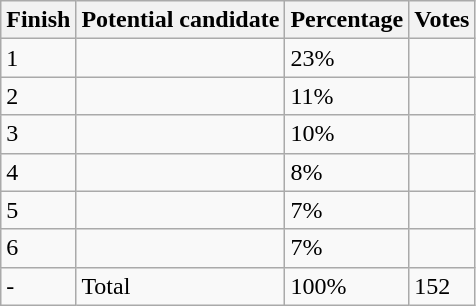<table class="wikitable sortable">
<tr>
<th>Finish</th>
<th>Potential candidate</th>
<th>Percentage</th>
<th>Votes</th>
</tr>
<tr>
<td>1</td>
<td></td>
<td>23%</td>
<td></td>
</tr>
<tr>
<td>2</td>
<td></td>
<td>11%</td>
<td></td>
</tr>
<tr>
<td>3</td>
<td></td>
<td>10%</td>
<td></td>
</tr>
<tr>
<td>4</td>
<td></td>
<td>8%</td>
<td></td>
</tr>
<tr>
<td>5</td>
<td></td>
<td>7%</td>
<td></td>
</tr>
<tr>
<td>6</td>
<td></td>
<td>7%</td>
<td></td>
</tr>
<tr>
<td>-</td>
<td>Total</td>
<td>100%</td>
<td>152</td>
</tr>
</table>
